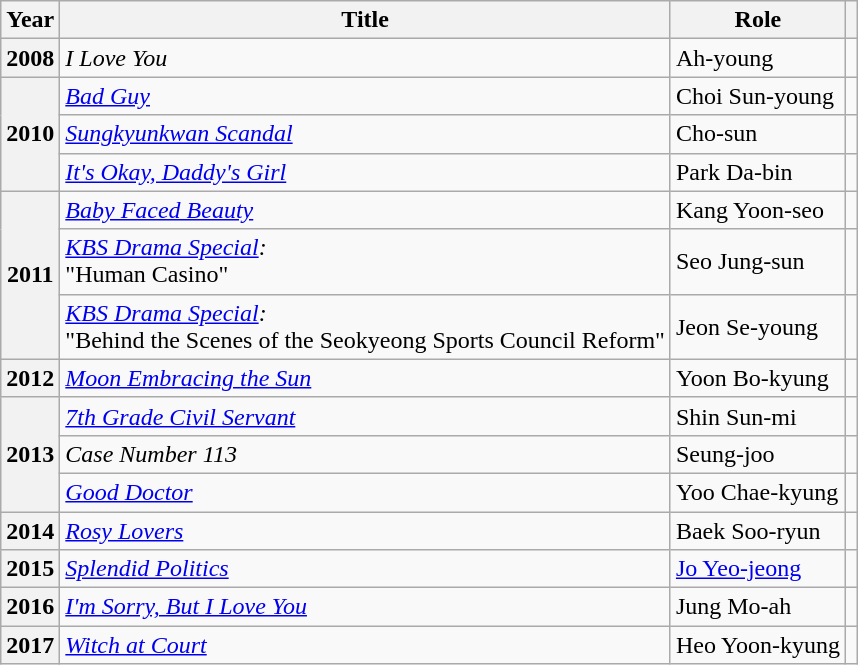<table class="wikitable plainrowheaders sortable">
<tr>
<th scope="col">Year</th>
<th scope="col">Title</th>
<th scope="col">Role</th>
<th scope="col" class="unsortable"></th>
</tr>
<tr>
<th scope="row">2008</th>
<td><em>I Love You</em></td>
<td>Ah-young</td>
<td></td>
</tr>
<tr>
<th scope="row" rowspan="3">2010</th>
<td><em><a href='#'>Bad Guy</a></em></td>
<td>Choi Sun-young</td>
<td></td>
</tr>
<tr>
<td><em><a href='#'>Sungkyunkwan Scandal</a></em></td>
<td>Cho-sun</td>
<td></td>
</tr>
<tr>
<td><em><a href='#'>It's Okay, Daddy's Girl</a></em></td>
<td>Park Da-bin</td>
<td></td>
</tr>
<tr>
<th scope="row" rowspan="3">2011</th>
<td><em><a href='#'>Baby Faced Beauty</a></em></td>
<td>Kang Yoon-seo</td>
<td></td>
</tr>
<tr>
<td><em><a href='#'>KBS Drama Special</a>:</em><br>"Human Casino"</td>
<td>Seo Jung-sun</td>
<td></td>
</tr>
<tr>
<td><em><a href='#'>KBS Drama Special</a>:</em><br>"Behind the Scenes of the Seokyeong Sports Council Reform"</td>
<td>Jeon Se-young</td>
<td></td>
</tr>
<tr>
<th scope="row">2012</th>
<td><em><a href='#'>Moon Embracing the Sun</a></em></td>
<td>Yoon Bo-kyung</td>
<td></td>
</tr>
<tr>
<th scope="row" rowspan="3">2013</th>
<td><em><a href='#'>7th Grade Civil Servant</a></em></td>
<td>Shin Sun-mi</td>
<td></td>
</tr>
<tr>
<td><em>Case Number 113</em></td>
<td>Seung-joo</td>
<td></td>
</tr>
<tr>
<td><em><a href='#'>Good Doctor</a></em></td>
<td>Yoo Chae-kyung</td>
<td></td>
</tr>
<tr>
<th scope="row">2014</th>
<td><em><a href='#'>Rosy Lovers</a></em></td>
<td>Baek Soo-ryun</td>
<td></td>
</tr>
<tr>
<th scope="row">2015</th>
<td><em><a href='#'>Splendid Politics</a></em></td>
<td><a href='#'>Jo Yeo-jeong</a></td>
<td></td>
</tr>
<tr>
<th scope="row">2016</th>
<td><em><a href='#'>I'm Sorry, But I Love You</a></em></td>
<td>Jung Mo-ah</td>
<td></td>
</tr>
<tr>
<th scope="row">2017</th>
<td><em><a href='#'>Witch at Court</a></em></td>
<td>Heo Yoon-kyung</td>
<td></td>
</tr>
</table>
